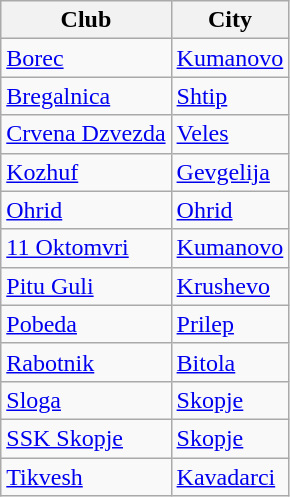<table class="wikitable">
<tr>
<th>Club</th>
<th>City</th>
</tr>
<tr>
<td><a href='#'>Borec</a></td>
<td><a href='#'>Kumanovo</a></td>
</tr>
<tr>
<td><a href='#'>Bregalnica</a></td>
<td><a href='#'>Shtip</a></td>
</tr>
<tr>
<td><a href='#'>Crvena Dzvezda</a></td>
<td><a href='#'>Veles</a></td>
</tr>
<tr>
<td><a href='#'>Kozhuf</a></td>
<td><a href='#'>Gevgelija</a></td>
</tr>
<tr>
<td><a href='#'>Ohrid</a></td>
<td><a href='#'>Ohrid</a></td>
</tr>
<tr>
<td><a href='#'>11 Oktomvri</a></td>
<td><a href='#'>Kumanovo</a></td>
</tr>
<tr>
<td><a href='#'>Pitu Guli</a></td>
<td><a href='#'>Krushevo</a></td>
</tr>
<tr>
<td><a href='#'>Pobeda</a></td>
<td><a href='#'>Prilep</a></td>
</tr>
<tr>
<td><a href='#'>Rabotnik</a></td>
<td><a href='#'>Bitola</a></td>
</tr>
<tr>
<td><a href='#'>Sloga</a></td>
<td><a href='#'>Skopje</a></td>
</tr>
<tr>
<td><a href='#'>SSK Skopje</a></td>
<td><a href='#'>Skopje</a></td>
</tr>
<tr>
<td><a href='#'>Tikvesh</a></td>
<td><a href='#'>Kavadarci</a></td>
</tr>
</table>
